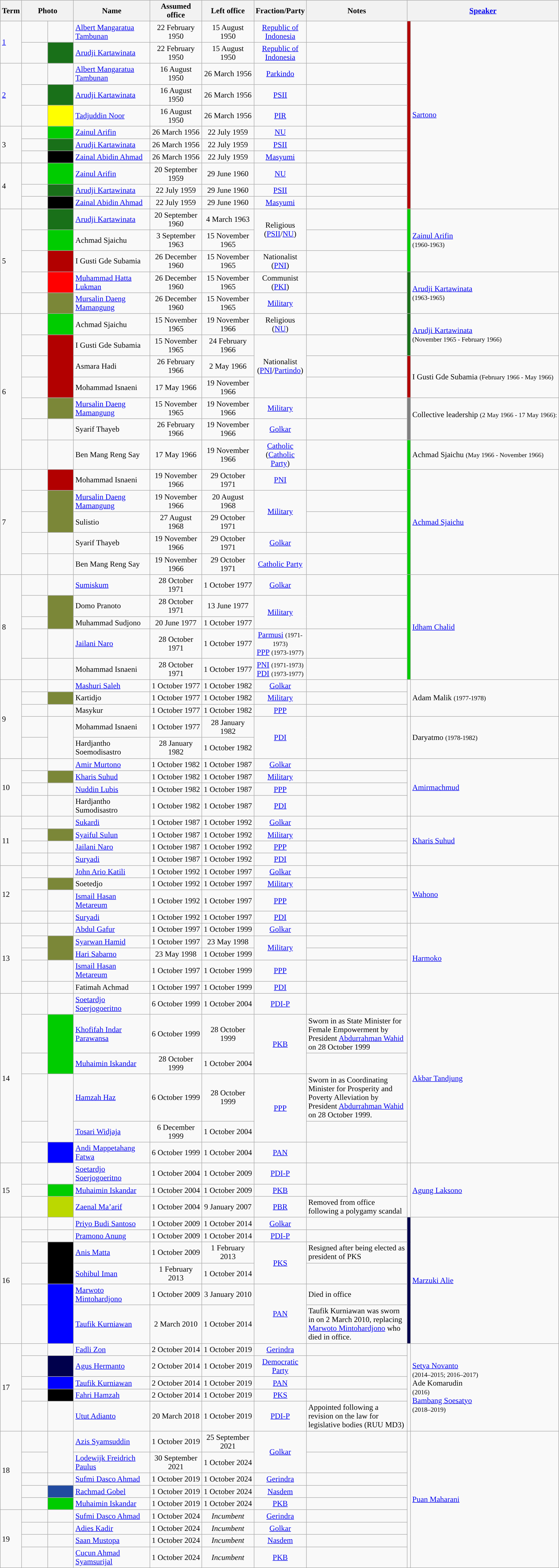<table class="wikitable">
<tr>
<th width="10">Term</th>
<th colspan="2" width="100">Photo</th>
<th width="150">Name</th>
<th width="100">Assumed office</th>
<th width="100">Left office</th>
<th width="100">Fraction/Party</th>
<th width="200">Notes</th>
<th colspan="2"><a href='#'>Speaker</a></th>
</tr>
<tr>
<td rowspan="2"><a href='#'>1</a></td>
<td></td>
<td bgcolor=></td>
<td><a href='#'>Albert Mangaratua Tambunan</a></td>
<td style="text-align:center;">22 February 1950</td>
<td style="text-align:center;">15 August 1950</td>
<td style="text-align:center;"><a href='#'>Republic of Indonesia</a></td>
<td></td>
<td rowspan="11" bgcolor=#b20000></td>
<td rowspan=11><a href='#'>Sartono</a></td>
</tr>
<tr>
<td></td>
<td bgcolor=#197019></td>
<td><a href='#'>Arudji Kartawinata</a></td>
<td style="text-align:center;">22 February 1950</td>
<td style="text-align:center;">15 August 1950</td>
<td style="text-align:center;"><a href='#'>Republic of Indonesia</a></td>
<td></td>
</tr>
<tr>
<td rowspan="3"><a href='#'>2</a></td>
<td></td>
<td bgcolor=></td>
<td><a href='#'>Albert Mangaratua Tambunan</a></td>
<td style="text-align:center;">16 August 1950</td>
<td style="text-align:center;">26 March 1956</td>
<td style="text-align:center;"><a href='#'>Parkindo</a></td>
<td></td>
</tr>
<tr>
<td></td>
<td bgcolor=#197019></td>
<td><a href='#'>Arudji Kartawinata</a></td>
<td style="text-align:center;">16 August 1950</td>
<td style="text-align:center;">26 March 1956</td>
<td style="text-align:center;"><a href='#'>PSII</a></td>
<td></td>
</tr>
<tr>
<td></td>
<td bgcolor=yellow></td>
<td><a href='#'>Tadjuddin Noor</a></td>
<td style="text-align:center;">16 August 1950</td>
<td style="text-align:center;">26 March 1956</td>
<td style="text-align:center;"><a href='#'>PIR</a></td>
<td></td>
</tr>
<tr>
<td rowspan="3">3</td>
<td></td>
<td bgcolor=#00cc00></td>
<td><a href='#'>Zainul Arifin</a></td>
<td style="text-align:center;">26 March 1956</td>
<td style="text-align:center;">22 July 1959</td>
<td style="text-align:center;"><a href='#'>NU</a></td>
<td></td>
</tr>
<tr>
<td></td>
<td bgcolor=#197019></td>
<td><a href='#'>Arudji Kartawinata</a></td>
<td style="text-align:center;">26 March 1956</td>
<td style="text-align:center;">22 July 1959</td>
<td style="text-align:center;"><a href='#'>PSII</a></td>
<td></td>
</tr>
<tr>
<td></td>
<td bgcolor=black></td>
<td><a href='#'>Zainal Abidin Ahmad</a></td>
<td style="text-align:center;">26 March 1956</td>
<td style="text-align:center;">22 July 1959</td>
<td style="text-align:center;"><a href='#'>Masyumi</a></td>
<td></td>
</tr>
<tr>
<td rowspan="3">4</td>
<td></td>
<td bgcolor=#00cc00></td>
<td><a href='#'>Zainul Arifin</a></td>
<td style="text-align:center;">20 September 1959</td>
<td style="text-align:center;">29 June 1960</td>
<td style="text-align:center;"><a href='#'>NU</a></td>
<td></td>
</tr>
<tr>
<td></td>
<td bgcolor=#197019></td>
<td><a href='#'>Arudji Kartawinata</a></td>
<td style="text-align:center;">22 July 1959</td>
<td style="text-align:center;">29 June 1960</td>
<td style="text-align:center;"><a href='#'>PSII</a></td>
<td></td>
</tr>
<tr>
<td></td>
<td bgcolor=black></td>
<td><a href='#'>Zainal Abidin Ahmad</a></td>
<td style="text-align:center;">22 July 1959</td>
<td style="text-align:center;">29 June 1960</td>
<td style="text-align:center;"><a href='#'>Masyumi</a></td>
<td></td>
</tr>
<tr>
<td rowspan="5">5</td>
<td></td>
<td bgcolor=#197019></td>
<td><a href='#'>Arudji Kartawinata</a></td>
<td style="text-align:center;">20 September 1960</td>
<td style="text-align:center;">4 March 1963</td>
<td rowspan="2" style="text-align:center;">Religious (<a href='#'>PSII</a>/<a href='#'>NU</a>)</td>
<td></td>
<td rowspan="3" bgcolor=#00cc00></td>
<td rowspan="3"><a href='#'>Zainul Arifin</a><br><small>(1960-1963)</small></td>
</tr>
<tr>
<td></td>
<td bgcolor=#00cc00></td>
<td>Achmad Sjaichu</td>
<td style="text-align:center;">3 September 1963</td>
<td style="text-align:center;">15 November 1965</td>
<td></td>
</tr>
<tr>
<td></td>
<td bgcolor=#b20000></td>
<td>I Gusti Gde Subamia</td>
<td style="text-align:center;">26 December 1960</td>
<td style="text-align:center;">15 November 1965</td>
<td style="text-align:center;">Nationalist (<a href='#'>PNI</a>)</td>
<td></td>
</tr>
<tr>
<td></td>
<td bgcolor="red"></td>
<td><a href='#'>Muhammad Hatta Lukman</a></td>
<td style="text-align:center;">26 December 1960</td>
<td style="text-align:center;">15 November 1965</td>
<td style="text-align:center;">Communist (<a href='#'>PKI</a>)</td>
<td></td>
<td rowspan="2" bgcolor=#197019></td>
<td rowspan="2"><a href='#'>Arudji Kartawinata</a><br><small>(1963-1965)</small></td>
</tr>
<tr>
<td></td>
<td bgcolor="#7B8738"></td>
<td><a href='#'>Mursalin Daeng Mamangung</a></td>
<td style="text-align:center;">26 December 1960</td>
<td style="text-align:center;">15 November 1965</td>
<td style="text-align:center;"><a href='#'>Military</a></td>
<td></td>
</tr>
<tr>
<td rowspan="7">6</td>
<td></td>
<td bgcolor=#00cc00></td>
<td>Achmad Sjaichu</td>
<td style="text-align:center;">15 November 1965</td>
<td style="text-align:center;">19 November 1966</td>
<td style="text-align:center;">Religious<br>(<a href='#'>NU</a>)</td>
<td></td>
<td rowspan="2" bgcolor=#197019></td>
<td rowspan="2"><a href='#'>Arudji Kartawinata</a><br><small>(November 1965 - February 1966)</small></td>
</tr>
<tr>
<td></td>
<td rowspan="3" bgcolor=#b20000></td>
<td>I Gusti Gde Subamia</td>
<td style="text-align:center;">15 November 1965</td>
<td style="text-align:center;">24 February 1966</td>
<td rowspan="3" style="text-align:center;">Nationalist (<a href='#'>PNI</a>/<a href='#'>Partindo</a>)</td>
<td></td>
</tr>
<tr>
<td></td>
<td>Asmara Hadi</td>
<td style="text-align:center;">26 February 1966</td>
<td style="text-align:center;">2 May 1966</td>
<td></td>
<td rowspan="2" bgcolor=#b20000></td>
<td rowspan="2">I Gusti Gde Subamia <small>(February 1966 - May 1966)</small></td>
</tr>
<tr>
<td></td>
<td>Mohammad Isnaeni</td>
<td style="text-align:center;">17 May 1966</td>
<td style="text-align:center;">19 November 1966</td>
<td></td>
</tr>
<tr>
<td></td>
<td bgcolor="#7B8738"></td>
<td><a href='#'>Mursalin Daeng Mamangung</a></td>
<td style="text-align:center;">15 November 1965</td>
<td style="text-align:center;">19 November 1966</td>
<td style="text-align:center;"><a href='#'>Military</a></td>
<td></td>
<td rowspan="2" bgcolor=gray></td>
<td rowspan="2">Collective leadership <small>(2 May 1966 - 17 May 1966):</small><br><br></td>
</tr>
<tr>
<td></td>
<td bgcolor=></td>
<td>Syarif Thayeb</td>
<td style="text-align:center;">26 February 1966</td>
<td style="text-align:center;">19 November 1966</td>
<td style="text-align:center;"><a href='#'>Golkar</a></td>
<td></td>
</tr>
<tr>
<td></td>
<td bgcolor=></td>
<td>Ben Mang Reng Say</td>
<td style="text-align:center;">17 May 1966</td>
<td style="text-align:center;">19 November 1966</td>
<td style="text-align:center;"><a href='#'>Catholic</a> (<a href='#'>Catholic Party</a>)</td>
<td></td>
<td bgcolor=#00cc00></td>
<td>Achmad Sjaichu <small>(May 1966 - November 1966)</small></td>
</tr>
<tr>
<td rowspan="5">7</td>
<td></td>
<td bgcolor=#b20000></td>
<td>Mohammad Isnaeni</td>
<td style="text-align:center;">19 November 1966</td>
<td style="text-align:center;">29 October 1971</td>
<td style="text-align:center;"><a href='#'>PNI</a></td>
<td></td>
<td rowspan="5" bgcolor=#00cc00></td>
<td rowspan="5"><a href='#'>Achmad Sjaichu</a></td>
</tr>
<tr>
<td></td>
<td rowspan="2" bgcolor="#7B8738"></td>
<td><a href='#'>Mursalin Daeng Mamangung</a></td>
<td style="text-align:center;">19 November 1966</td>
<td style="text-align:center;">20 August 1968</td>
<td rowspan="2" style="text-align:center;"><a href='#'>Military</a></td>
<td></td>
</tr>
<tr>
<td></td>
<td>Sulistio</td>
<td style="text-align:center;">27 August 1968</td>
<td style="text-align:center;">29 October 1971</td>
<td></td>
</tr>
<tr>
<td></td>
<td bgcolor=></td>
<td>Syarif Thayeb</td>
<td style="text-align:center;">19 November 1966</td>
<td style="text-align:center;">29 October 1971</td>
<td style="text-align:center;"><a href='#'>Golkar</a></td>
<td></td>
</tr>
<tr>
<td></td>
<td bgcolor=></td>
<td>Ben Mang Reng Say</td>
<td style="text-align:center;">19 November 1966</td>
<td style="text-align:center;">29 October 1971</td>
<td style="text-align:center;"><a href='#'>Catholic Party</a></td>
<td></td>
</tr>
<tr>
<td rowspan="5">8</td>
<td></td>
<td bgcolor=></td>
<td><a href='#'>Sumiskum</a></td>
<td style="text-align:center;">28 October 1971</td>
<td style="text-align:center;">1 October 1977</td>
<td style="text-align:center;"><a href='#'>Golkar</a></td>
<td></td>
<td rowspan="5" bgcolor="#00cc00"></td>
<td rowspan="5"><a href='#'>Idham Chalid</a></td>
</tr>
<tr>
<td></td>
<td rowspan="2" bgcolor="#7B8738"></td>
<td>Domo Pranoto</td>
<td style="text-align:center;">28 October 1971</td>
<td style="text-align:center;">13 June 1977</td>
<td rowspan="2" style="text-align:center;"><a href='#'>Military</a></td>
<td rowspan="2"></td>
</tr>
<tr>
<td></td>
<td>Muhammad Sudjono</td>
<td style="text-align:center;">20 June 1977</td>
<td style="text-align:center;">1 October 1977</td>
</tr>
<tr>
<td></td>
<td bgcolor=></td>
<td><a href='#'>Jailani Naro</a></td>
<td style="text-align:center;">28 October 1971</td>
<td style="text-align:center;">1 October 1977</td>
<td style="text-align:center;"><a href='#'>Parmusi</a> <small>(1971-1973)</small><br><a href='#'>PPP</a> <small>(1973-1977)</small></td>
<td></td>
</tr>
<tr>
<td></td>
<td bgcolor=></td>
<td>Mohammad Isnaeni</td>
<td style="text-align:center;">28 October 1971</td>
<td style="text-align:center;">1 October 1977</td>
<td style="text-align:center;"><a href='#'>PNI</a> <small>(1971-1973)</small><br><a href='#'>PDI</a> <small>(1973-1977)</small></td>
<td></td>
</tr>
<tr>
<td rowspan="5">9</td>
<td></td>
<td bgcolor=></td>
<td><a href='#'>Mashuri Saleh</a></td>
<td style="text-align:center;">1 October 1977</td>
<td style="text-align:center;">1 October 1982</td>
<td style="text-align:center;"><a href='#'>Golkar</a></td>
<td></td>
<td rowspan="3" bgcolor=></td>
<td rowspan="3">Adam Malik <small>(1977-1978)</small></td>
</tr>
<tr>
<td></td>
<td bgcolor="#7B8738"></td>
<td>Kartidjo</td>
<td style="text-align:center;">1 October 1977</td>
<td style="text-align:center;">1 October 1982</td>
<td style="text-align:center;"><a href='#'>Military</a></td>
<td></td>
</tr>
<tr>
<td></td>
<td bgcolor=></td>
<td>Masykur</td>
<td style="text-align:center;">1 October 1977</td>
<td style="text-align:center;">1 October 1982</td>
<td style="text-align:center;"><a href='#'>PPP</a></td>
<td></td>
</tr>
<tr>
<td></td>
<td rowspan="2" bgcolor=></td>
<td>Mohammad Isnaeni</td>
<td style="text-align:center;">1 October 1977</td>
<td style="text-align:center;">28 January 1982</td>
<td rowspan="2" style="text-align:center;"><a href='#'>PDI</a></td>
<td rowspan="2"></td>
<td rowspan="2"></td>
<td rowspan="2">Daryatmo <small>(1978-1982)</small></td>
</tr>
<tr>
<td></td>
<td>Hardjantho Soemodisastro</td>
<td style="text-align:center;">28 January 1982</td>
<td style="text-align:center;">1 October 1982</td>
</tr>
<tr>
<td rowspan="4">10</td>
<td></td>
<td></td>
<td><a href='#'>Amir Murtono</a></td>
<td>1 October 1982</td>
<td>1 October 1987</td>
<td style="text-align:center;"><a href='#'>Golkar</a></td>
<td></td>
<td rowspan="4"></td>
<td rowspan="4"><a href='#'>Amirmachmud</a></td>
</tr>
<tr>
<td></td>
<td bgcolor="#7B8738"></td>
<td><a href='#'>Kharis Suhud</a></td>
<td style="text-align:center;">1 October 1982</td>
<td style="text-align:center;">1 October 1987</td>
<td style="text-align:center;"><a href='#'>Military</a></td>
<td></td>
</tr>
<tr>
<td></td>
<td bgcolor=></td>
<td><a href='#'>Nuddin Lubis</a></td>
<td style="text-align:center;">1 October 1982</td>
<td style="text-align:center;">1 October 1987</td>
<td style="text-align:center;"><a href='#'>PPP</a></td>
<td></td>
</tr>
<tr>
<td></td>
<td bgcolor=></td>
<td>Hardjantho Sumodisastro</td>
<td style="text-align:center;">1 October 1982</td>
<td style="text-align:center;">1 October 1987</td>
<td style="text-align:center;"><a href='#'>PDI</a></td>
<td></td>
</tr>
<tr>
<td rowspan="4">11</td>
<td></td>
<td></td>
<td><a href='#'>Sukardi</a></td>
<td style="text-align:center;">1 October 1987</td>
<td style="text-align:center;">1 October 1992</td>
<td style="text-align:center;"><a href='#'>Golkar</a></td>
<td></td>
<td rowspan="4"></td>
<td rowspan="4"><a href='#'>Kharis Suhud</a></td>
</tr>
<tr>
<td></td>
<td bgcolor="#7B8738"></td>
<td><a href='#'>Syaiful Sulun</a></td>
<td style="text-align:center;">1 October 1987</td>
<td style="text-align:center;">1 October 1992</td>
<td style="text-align:center;"><a href='#'>Military</a></td>
<td></td>
</tr>
<tr>
<td></td>
<td bgcolor=></td>
<td><a href='#'>Jailani Naro</a></td>
<td style="text-align:center;">1 October 1987</td>
<td style="text-align:center;">1 October 1992</td>
<td style="text-align:center;"><a href='#'>PPP</a></td>
<td></td>
</tr>
<tr>
<td></td>
<td bgcolor=></td>
<td><a href='#'>Suryadi</a></td>
<td style="text-align:center;">1 October 1987</td>
<td style="text-align:center;">1 October 1992</td>
<td style="text-align:center;"><a href='#'>PDI</a></td>
<td></td>
</tr>
<tr>
<td rowspan="4">12</td>
<td></td>
<td></td>
<td><a href='#'>John Ario Katili</a></td>
<td style="text-align:center;">1 October 1992</td>
<td style="text-align:center;">1 October 1997</td>
<td style="text-align:center;"><a href='#'>Golkar</a></td>
<td></td>
<td rowspan="4"></td>
<td rowspan="4"><a href='#'>Wahono</a></td>
</tr>
<tr>
<td></td>
<td bgcolor="#7B8738"></td>
<td>Soetedjo</td>
<td style="text-align:center;">1 October 1992</td>
<td style="text-align:center;">1 October 1997</td>
<td style="text-align:center;"><a href='#'>Military</a></td>
<td></td>
</tr>
<tr>
<td></td>
<td bgcolor=></td>
<td><a href='#'>Ismail Hasan Metareum</a></td>
<td style="text-align:center;">1 October 1992</td>
<td style="text-align:center;">1 October 1997</td>
<td style="text-align:center;"><a href='#'>PPP</a></td>
<td></td>
</tr>
<tr>
<td></td>
<td bgcolor=></td>
<td><a href='#'>Suryadi</a></td>
<td style="text-align:center;">1 October 1992</td>
<td style="text-align:center;">1 October 1997</td>
<td style="text-align:center;"><a href='#'>PDI</a></td>
<td></td>
</tr>
<tr>
<td rowspan="5">13</td>
<td></td>
<td bgcolor=></td>
<td><a href='#'>Abdul Gafur</a></td>
<td style="text-align:center;">1 October 1997</td>
<td style="text-align:center;">1 October 1999</td>
<td style="text-align:center;"><a href='#'>Golkar</a></td>
<td></td>
<td rowspan="5" bgcolor=></td>
<td rowspan="5"><a href='#'>Harmoko</a></td>
</tr>
<tr>
<td></td>
<td rowspan="2" bgcolor="#7B8738"></td>
<td><a href='#'>Syarwan Hamid</a></td>
<td style="text-align:center;">1 October 1997</td>
<td style="text-align:center;">23 May 1998</td>
<td rowspan="2" style="text-align:center;"><a href='#'>Military</a></td>
<td style="text-align:center;"><br></td>
</tr>
<tr>
<td></td>
<td><a href='#'>Hari Sabarno</a></td>
<td style="text-align:center;">23 May 1998</td>
<td style="text-align:center;">1 October 1999</td>
<td></td>
</tr>
<tr>
<td></td>
<td bgcolor=></td>
<td><a href='#'>Ismail Hasan Metareum</a></td>
<td style="text-align:center;">1 October 1997</td>
<td style="text-align:center;">1 October 1999</td>
<td style="text-align:center;"><a href='#'>PPP</a></td>
<td></td>
</tr>
<tr>
<td></td>
<td bgcolor=></td>
<td>Fatimah Achmad</td>
<td style="text-align:center;">1 October 1997</td>
<td style="text-align:center;">1 October 1999</td>
<td style="text-align:center;"><a href='#'>PDI</a></td>
<td></td>
</tr>
<tr>
<td rowspan="6">14</td>
<td></td>
<td bgcolor=></td>
<td><a href='#'>Soetardjo Soerjogoeritno</a></td>
<td style="text-align:center;">6 October 1999</td>
<td style="text-align:center;">1 October 2004</td>
<td style="text-align:center;"><a href='#'>PDI-P</a></td>
<td></td>
<td rowspan="6" bgcolor=></td>
<td rowspan="6"><a href='#'>Akbar Tandjung</a></td>
</tr>
<tr>
<td></td>
<td rowspan="2" bgcolor=#00cc00></td>
<td><a href='#'>Khofifah Indar Parawansa</a></td>
<td style="text-align:center;">6 October 1999</td>
<td style="text-align:center;">28 October 1999</td>
<td rowspan="2" style="text-align:center;"><a href='#'>PKB</a></td>
<td>Sworn in as State Minister for Female Empowerment by President <a href='#'>Abdurrahman Wahid</a> on 28 October 1999</td>
</tr>
<tr>
<td></td>
<td><a href='#'>Muhaimin Iskandar</a></td>
<td style="text-align:center;">28 October 1999</td>
<td style="text-align:center;">1 October 2004</td>
<td></td>
</tr>
<tr>
<td></td>
<td rowspan="2" bgcolor=></td>
<td><a href='#'>Hamzah Haz</a></td>
<td style="text-align:center;">6 October 1999</td>
<td style="text-align:center;">28 October 1999</td>
<td rowspan="2" style="text-align:center;"><a href='#'>PPP</a></td>
<td>Sworn in as Coordinating Minister for Prosperity and Poverty Alleviation by President <a href='#'>Abdurrahman Wahid</a> on 28 October 1999.</td>
</tr>
<tr>
<td></td>
<td><a href='#'>Tosari Widjaja</a></td>
<td style="text-align:center;">6 December 1999</td>
<td style="text-align:center;">1 October 2004</td>
<td></td>
</tr>
<tr>
<td></td>
<td bgcolor="#0000FF"></td>
<td><a href='#'>Andi Mappetahang Fatwa</a></td>
<td style="text-align:center;">6 October 1999</td>
<td style="text-align:center;">1 October 2004</td>
<td style="text-align:center;"><a href='#'>PAN</a></td>
<td></td>
</tr>
<tr>
<td rowspan="3">15</td>
<td></td>
<td bgcolor=></td>
<td><a href='#'>Soetardjo Soerjogoeritno</a></td>
<td style="text-align:center;">1 October 2004</td>
<td style="text-align:center;">1 October 2009</td>
<td style="text-align:center;"><a href='#'>PDI-P</a></td>
<td></td>
<td rowspan="3" bgcolor=></td>
<td rowspan="3"><a href='#'>Agung Laksono</a></td>
</tr>
<tr>
<td></td>
<td bgcolor=#00cc00></td>
<td><a href='#'>Muhaimin Iskandar</a></td>
<td style="text-align:center;">1 October 2004</td>
<td style="text-align:center;">1 October 2009</td>
<td style="text-align:center;"><a href='#'>PKB</a></td>
<td></td>
</tr>
<tr>
<td></td>
<td bgcolor=#bbd800></td>
<td><a href='#'>Zaenal Ma’arif</a></td>
<td style="text-align:center;">1 October 2004</td>
<td style="text-align:center;">9 January 2007</td>
<td style="text-align:center;"><a href='#'>PBR</a></td>
<td>Removed from office following a polygamy scandal</td>
</tr>
<tr>
<td rowspan="6">16</td>
<td></td>
<td bgcolor=></td>
<td><a href='#'>Priyo Budi Santoso</a></td>
<td style="text-align:center;">1 October 2009</td>
<td style="text-align:center;">1 October 2014</td>
<td style="text-align:center;"><a href='#'>Golkar</a></td>
<td></td>
<td rowspan="6" bgcolor=#00004c></td>
<td rowspan="6"><a href='#'>Marzuki Alie</a></td>
</tr>
<tr>
<td></td>
<td bgcolor=></td>
<td><a href='#'>Pramono Anung</a></td>
<td style="text-align:center;">1 October 2009</td>
<td style="text-align:center;">1 October 2014</td>
<td style="text-align:center;"><a href='#'>PDI-P</a></td>
<td></td>
</tr>
<tr>
<td></td>
<td rowspan="2" bgcolor=black></td>
<td><a href='#'>Anis Matta</a></td>
<td style="text-align:center;">1 October 2009</td>
<td style="text-align:center;">1 February 2013</td>
<td rowspan="2" style="text-align:center;"><a href='#'>PKS</a></td>
<td>Resigned after being elected as president of PKS</td>
</tr>
<tr>
<td></td>
<td><a href='#'>Sohibul Iman</a></td>
<td style="text-align:center;">1 February 2013</td>
<td style="text-align:center;">1 October 2014</td>
<td></td>
</tr>
<tr>
<td></td>
<td rowspan=2 bgcolor="#0000FF"></td>
<td><a href='#'>Marwoto Mintohardjono</a></td>
<td style="text-align:center;">1 October 2009</td>
<td style="text-align:center;">3 January 2010</td>
<td rowspan="2" style="text-align:center;"><a href='#'>PAN</a></td>
<td>Died in office</td>
</tr>
<tr>
<td></td>
<td><a href='#'>Taufik Kurniawan</a></td>
<td style="text-align:center;">2 March 2010</td>
<td style="text-align:center;">1 October 2014</td>
<td>Taufik Kurniawan was sworn in on 2 March 2010, replacing <a href='#'>Marwoto Mintohardjono</a> who died in office.</td>
</tr>
<tr>
<td rowspan="5">17</td>
<td></td>
<td bgcolor=></td>
<td><a href='#'>Fadli Zon</a></td>
<td style="text-align:center;">2 October 2014</td>
<td style="text-align:center;">1 October 2019</td>
<td style="text-align:center;"><a href='#'>Gerindra</a></td>
<td></td>
<td rowspan=5 bgcolor=></td>
<td rowspan=5><a href='#'>Setya Novanto</a><br><small>(2014–2015; 2016–2017)</small><br>Ade Komarudin<br><small>(2016)</small><br><a href='#'>Bambang Soesatyo</a><br><small>(2018–2019)</small></td>
</tr>
<tr>
<td></td>
<td bgcolor=#00004c></td>
<td><a href='#'>Agus Hermanto</a></td>
<td style="text-align:center;">2 October 2014</td>
<td style="text-align:center;">1 October 2019</td>
<td style="text-align:center;"><a href='#'>Democratic Party</a></td>
<td></td>
</tr>
<tr>
<td></td>
<td bgcolor="#0000FF"></td>
<td><a href='#'>Taufik Kurniawan</a></td>
<td style="text-align:center;">2 October 2014</td>
<td style="text-align:center;">1 October 2019</td>
<td style="text-align:center;"><a href='#'>PAN</a></td>
<td></td>
</tr>
<tr>
<td></td>
<td bgcolor="#000000"></td>
<td><a href='#'>Fahri Hamzah</a></td>
<td style="text-align:center;">2 October 2014</td>
<td style="text-align:center;">1 October 2019</td>
<td style="text-align:center;"><a href='#'>PKS</a></td>
<td></td>
</tr>
<tr>
<td></td>
<td bgcolor=></td>
<td><a href='#'>Utut Adianto</a></td>
<td style="text-align:center;">20 March 2018</td>
<td style="text-align:center;">1 October 2019</td>
<td style="text-align:center;"><a href='#'>PDI-P</a></td>
<td>Appointed following a revision on the law for legislative bodies (RUU MD3)</td>
</tr>
<tr>
<td rowspan="5">18</td>
<td></td>
<td rowspan="2" bgcolor=></td>
<td><a href='#'>Azis Syamsuddin</a></td>
<td style="text-align:center;">1 October 2019</td>
<td style="text-align:center;">25 September 2021</td>
<td rowspan="2" style="text-align:center;"><a href='#'>Golkar</a></td>
<td></td>
<td rowspan="9" bgcolor=></td>
<td rowspan="9"><a href='#'>Puan Maharani</a></td>
</tr>
<tr>
<td></td>
<td><a href='#'>Lodewijk Freidrich Paulus</a></td>
<td style="text-align:center;">30 September 2021</td>
<td style="text-align:center;">1 October 2024</td>
<td></td>
</tr>
<tr>
<td></td>
<td bgcolor=></td>
<td><a href='#'>Sufmi Dasco Ahmad</a></td>
<td style="text-align:center;">1 October 2019</td>
<td style="text-align:center;">1 October 2024</td>
<td style="text-align:center;"><a href='#'>Gerindra</a></td>
<td></td>
</tr>
<tr>
<td></td>
<td bgcolor=#214AA0></td>
<td><a href='#'>Rachmad Gobel</a></td>
<td style="text-align:center;">1 October 2019</td>
<td style="text-align:center;">1 October 2024</td>
<td style="text-align:center;"><a href='#'>Nasdem</a></td>
<td></td>
</tr>
<tr>
<td></td>
<td bgcolor=#00cc00></td>
<td><a href='#'>Muhaimin Iskandar</a></td>
<td style="text-align:center;">1 October 2019</td>
<td style="text-align:center;">1 October 2024</td>
<td style="text-align:center;"><a href='#'>PKB</a></td>
<td></td>
</tr>
<tr>
<td rowspan="4">19</td>
<td></td>
<td bgcolor=></td>
<td><a href='#'>Sufmi Dasco Ahmad</a></td>
<td style="text-align:center;">1 October 2024</td>
<td style="text-align:center;"><em>Incumbent</em></td>
<td style="text-align:center;"><a href='#'>Gerindra</a></td>
<td></td>
</tr>
<tr>
<td></td>
<td bgcolor=></td>
<td><a href='#'>Adies Kadir</a></td>
<td style="text-align:center;">1 October 2024</td>
<td style="text-align:center;"><em>Incumbent</em></td>
<td style="text-align:center;"><a href='#'>Golkar</a></td>
<td></td>
</tr>
<tr>
<td></td>
<td bgcolor=></td>
<td><a href='#'>Saan Mustopa</a></td>
<td style="text-align:center;">1 October 2024</td>
<td style="text-align:center;"><em>Incumbent</em></td>
<td style="text-align:center;"><a href='#'>Nasdem</a></td>
<td></td>
</tr>
<tr>
<td></td>
<td bgcolor=></td>
<td><a href='#'>Cucun Ahmad Syamsurijal</a></td>
<td style="text-align:center;">1 October 2024</td>
<td style="text-align:center;"><em>Incumbent</em></td>
<td style="text-align:center;"><a href='#'>PKB</a></td>
<td></td>
</tr>
</table>
